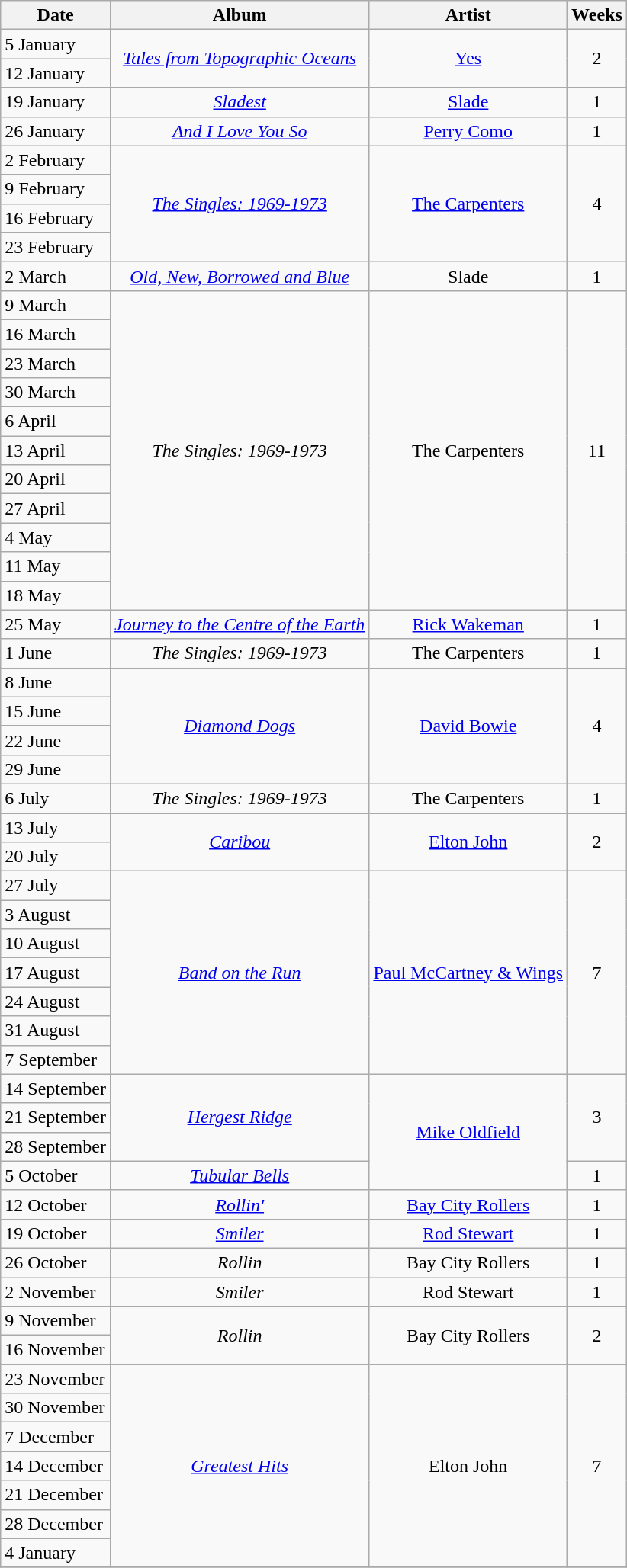<table class="wikitable">
<tr>
<th>Date</th>
<th>Album</th>
<th>Artist</th>
<th>Weeks</th>
</tr>
<tr>
<td>5 January</td>
<td align="center" rowspan=2><em><a href='#'>Tales from Topographic Oceans</a></em></td>
<td align="center" rowspan=2><a href='#'>Yes</a></td>
<td align="center" rowspan=2>2</td>
</tr>
<tr>
<td>12 January</td>
</tr>
<tr>
<td>19 January</td>
<td align="center" rowspan=1><em><a href='#'>Sladest</a></em></td>
<td align="center" rowspan=1><a href='#'>Slade</a></td>
<td align="center" rowspan=1>1</td>
</tr>
<tr>
<td>26 January</td>
<td align="center" rowspan=1><em><a href='#'>And I Love You So</a></em></td>
<td align="center" rowspan=1><a href='#'>Perry Como</a></td>
<td align="center" rowspan=1>1</td>
</tr>
<tr>
<td>2 February</td>
<td align="center" rowspan=4><em><a href='#'>The Singles: 1969-1973</a></em></td>
<td align="center" rowspan=4><a href='#'>The Carpenters</a></td>
<td align="center" rowspan=4>4</td>
</tr>
<tr>
<td>9 February</td>
</tr>
<tr>
<td>16 February</td>
</tr>
<tr>
<td>23 February</td>
</tr>
<tr>
<td>2 March</td>
<td align="center" rowspan=1><em><a href='#'>Old, New, Borrowed and Blue</a></em></td>
<td align="center" rowspan=1>Slade</td>
<td align="center" rowspan=1>1</td>
</tr>
<tr>
<td>9 March</td>
<td align="center" rowspan=11><em>The Singles: 1969-1973</em></td>
<td align="center" rowspan=11>The Carpenters</td>
<td align="center" rowspan=11>11</td>
</tr>
<tr>
<td>16 March</td>
</tr>
<tr>
<td>23 March</td>
</tr>
<tr>
<td>30 March</td>
</tr>
<tr>
<td>6 April</td>
</tr>
<tr>
<td>13 April</td>
</tr>
<tr>
<td>20 April</td>
</tr>
<tr>
<td>27 April</td>
</tr>
<tr>
<td>4 May</td>
</tr>
<tr>
<td>11 May</td>
</tr>
<tr>
<td>18 May</td>
</tr>
<tr>
<td>25 May</td>
<td align="center" rowspan=1><em><a href='#'>Journey to the Centre of the Earth</a></em></td>
<td align="center" rowspan=1><a href='#'>Rick Wakeman</a></td>
<td align="center">1</td>
</tr>
<tr>
<td>1 June</td>
<td align="center" rowspan=1><em>The Singles: 1969-1973</em></td>
<td align="center" rowspan=1>The Carpenters</td>
<td align="center">1</td>
</tr>
<tr>
<td>8 June</td>
<td align="center" rowspan=4><em><a href='#'>Diamond Dogs</a></em></td>
<td align="center" rowspan=4><a href='#'>David Bowie</a></td>
<td align="center" rowspan=4>4</td>
</tr>
<tr>
<td>15 June</td>
</tr>
<tr>
<td>22 June</td>
</tr>
<tr>
<td>29 June</td>
</tr>
<tr>
<td>6 July</td>
<td align="center" rowspan=1><em>The Singles: 1969-1973</em></td>
<td align="center" rowspan=1>The Carpenters</td>
<td align="center">1</td>
</tr>
<tr>
<td>13 July</td>
<td align="center" rowspan=2><em><a href='#'>Caribou</a></em></td>
<td align="center" rowspan=2><a href='#'>Elton John</a></td>
<td align="center" rowspan=2>2</td>
</tr>
<tr>
<td>20 July</td>
</tr>
<tr>
<td>27 July</td>
<td align="center" rowspan=7><em><a href='#'>Band on the Run</a></em></td>
<td align="center" rowspan=7><a href='#'>Paul McCartney & Wings</a></td>
<td align="center" rowspan=7>7</td>
</tr>
<tr>
<td>3 August</td>
</tr>
<tr>
<td>10 August</td>
</tr>
<tr>
<td>17 August</td>
</tr>
<tr>
<td>24 August</td>
</tr>
<tr>
<td>31 August</td>
</tr>
<tr>
<td>7 September</td>
</tr>
<tr>
<td>14 September</td>
<td align="center" rowspan=3><em><a href='#'>Hergest Ridge</a></em></td>
<td align="center" rowspan=4><a href='#'>Mike Oldfield</a></td>
<td align="center" rowspan=3>3</td>
</tr>
<tr>
<td>21 September</td>
</tr>
<tr>
<td>28 September</td>
</tr>
<tr>
<td>5 October</td>
<td align="center" rowspan=1><em><a href='#'>Tubular Bells</a></em></td>
<td align="center">1</td>
</tr>
<tr>
<td>12 October</td>
<td align="center" rowspan=1><em><a href='#'>Rollin'</a></em></td>
<td align="center" rowspan=1><a href='#'>Bay City Rollers</a></td>
<td align="center">1</td>
</tr>
<tr>
<td>19 October</td>
<td align="center" rowspan=1><em><a href='#'>Smiler</a></em></td>
<td align="center" rowspan=1><a href='#'>Rod Stewart</a></td>
<td align="center">1</td>
</tr>
<tr>
<td>26 October</td>
<td align="center" rowspan=1><em>Rollin</em></td>
<td align="center" rowspan=1>Bay City Rollers</td>
<td align="center">1</td>
</tr>
<tr>
<td>2 November</td>
<td align="center" rowspan=1><em>Smiler</em></td>
<td align="center" rowspan=1>Rod Stewart</td>
<td align="center">1</td>
</tr>
<tr>
<td>9 November</td>
<td align="center" rowspan=2><em>Rollin</em></td>
<td align="center" rowspan=2>Bay City Rollers</td>
<td align="center" rowspan=2>2</td>
</tr>
<tr>
<td>16 November</td>
</tr>
<tr>
<td>23 November</td>
<td align="center" rowspan=7><em><a href='#'>Greatest Hits</a></em></td>
<td align="center" rowspan=7>Elton John</td>
<td align="center" rowspan=7>7</td>
</tr>
<tr>
<td>30 November</td>
</tr>
<tr>
<td>7 December</td>
</tr>
<tr>
<td>14 December</td>
</tr>
<tr>
<td>21 December</td>
</tr>
<tr>
<td>28 December</td>
</tr>
<tr>
<td>4 January</td>
</tr>
<tr>
</tr>
</table>
